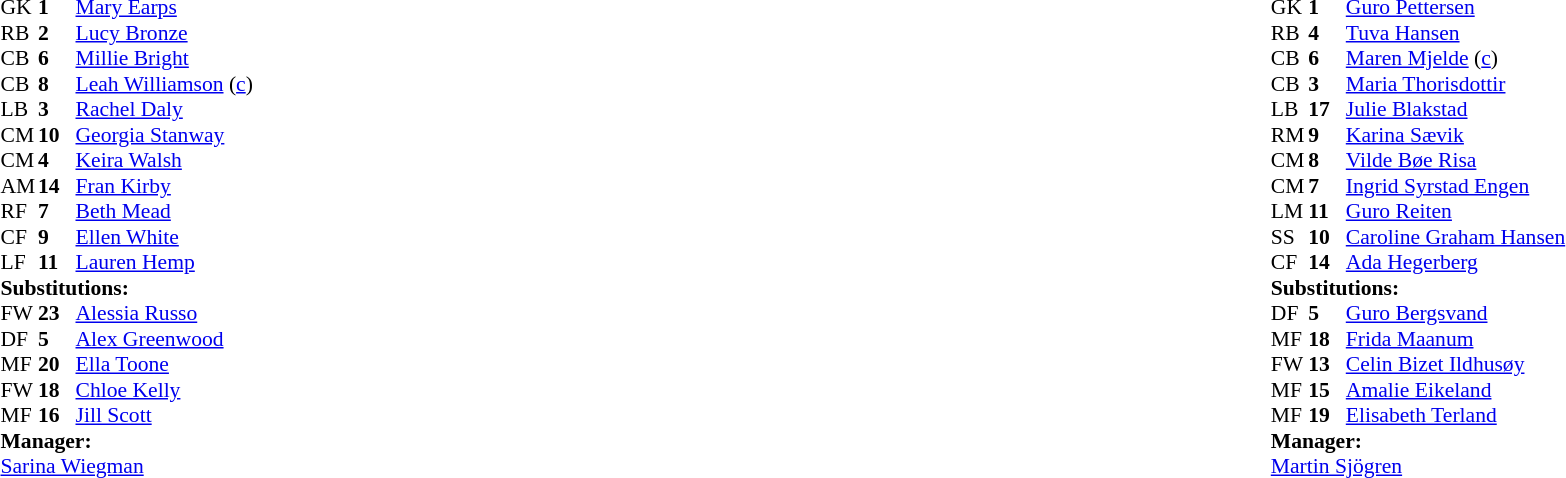<table width="100%">
<tr>
<td valign="top" width="40%"><br><table style="font-size:90%" cellspacing="0" cellpadding="0">
<tr>
<th width=25></th>
<th width=25></th>
</tr>
<tr>
<td>GK</td>
<td><strong>1</strong></td>
<td><a href='#'>Mary Earps</a></td>
</tr>
<tr>
<td>RB</td>
<td><strong>2</strong></td>
<td><a href='#'>Lucy Bronze</a></td>
</tr>
<tr>
<td>CB</td>
<td><strong>6</strong></td>
<td><a href='#'>Millie Bright</a></td>
</tr>
<tr>
<td>CB</td>
<td><strong>8</strong></td>
<td><a href='#'>Leah Williamson</a> (<a href='#'>c</a>)</td>
</tr>
<tr>
<td>LB</td>
<td><strong>3</strong></td>
<td><a href='#'>Rachel Daly</a></td>
<td></td>
<td></td>
</tr>
<tr>
<td>CM</td>
<td><strong>10</strong></td>
<td><a href='#'>Georgia Stanway</a></td>
<td></td>
<td></td>
</tr>
<tr>
<td>CM</td>
<td><strong>4</strong></td>
<td><a href='#'>Keira Walsh</a></td>
</tr>
<tr>
<td>AM</td>
<td><strong>14</strong></td>
<td><a href='#'>Fran Kirby</a></td>
<td></td>
<td></td>
</tr>
<tr>
<td>RF</td>
<td><strong>7</strong></td>
<td><a href='#'>Beth Mead</a></td>
</tr>
<tr>
<td>CF</td>
<td><strong>9</strong></td>
<td><a href='#'>Ellen White</a></td>
<td></td>
<td></td>
</tr>
<tr>
<td>LF</td>
<td><strong>11</strong></td>
<td><a href='#'>Lauren Hemp</a></td>
<td></td>
<td></td>
</tr>
<tr>
<td colspan=3><strong>Substitutions:</strong></td>
</tr>
<tr>
<td>FW</td>
<td><strong>23</strong></td>
<td><a href='#'>Alessia Russo</a></td>
<td></td>
<td></td>
</tr>
<tr>
<td>DF</td>
<td><strong>5</strong></td>
<td><a href='#'>Alex Greenwood</a></td>
<td></td>
<td></td>
</tr>
<tr>
<td>MF</td>
<td><strong>20</strong></td>
<td><a href='#'>Ella Toone</a></td>
<td></td>
<td></td>
</tr>
<tr>
<td>FW</td>
<td><strong>18</strong></td>
<td><a href='#'>Chloe Kelly</a></td>
<td></td>
<td></td>
</tr>
<tr>
<td>MF</td>
<td><strong>16</strong></td>
<td><a href='#'>Jill Scott</a></td>
<td></td>
<td></td>
</tr>
<tr>
<td colspan=3><strong>Manager:</strong></td>
</tr>
<tr>
<td colspan=3> <a href='#'>Sarina Wiegman</a></td>
</tr>
</table>
</td>
<td valign="top"></td>
<td valign="top" width="50%"><br><table style="font-size:90%; margin:auto" cellspacing="0" cellpadding="0">
<tr>
<th width=25></th>
<th width=25></th>
</tr>
<tr>
<td>GK</td>
<td><strong>1</strong></td>
<td><a href='#'>Guro Pettersen</a></td>
</tr>
<tr>
<td>RB</td>
<td><strong>4</strong></td>
<td><a href='#'>Tuva Hansen</a></td>
</tr>
<tr>
<td>CB</td>
<td><strong>6</strong></td>
<td><a href='#'>Maren Mjelde</a> (<a href='#'>c</a>)</td>
</tr>
<tr>
<td>CB</td>
<td><strong>3</strong></td>
<td><a href='#'>Maria Thorisdottir</a></td>
</tr>
<tr>
<td>LB</td>
<td><strong>17</strong></td>
<td><a href='#'>Julie Blakstad</a></td>
<td></td>
</tr>
<tr>
<td>RM</td>
<td><strong>9</strong></td>
<td><a href='#'>Karina Sævik</a></td>
<td></td>
<td></td>
</tr>
<tr>
<td>CM</td>
<td><strong>8</strong></td>
<td><a href='#'>Vilde Bøe Risa</a></td>
<td></td>
<td></td>
</tr>
<tr>
<td>CM</td>
<td><strong>7</strong></td>
<td><a href='#'>Ingrid Syrstad Engen</a></td>
</tr>
<tr>
<td>LM</td>
<td><strong>11</strong></td>
<td><a href='#'>Guro Reiten</a></td>
<td></td>
<td></td>
</tr>
<tr>
<td>SS</td>
<td><strong>10</strong></td>
<td><a href='#'>Caroline Graham Hansen</a></td>
<td></td>
<td></td>
</tr>
<tr>
<td>CF</td>
<td><strong>14</strong></td>
<td><a href='#'>Ada Hegerberg</a></td>
<td></td>
<td></td>
</tr>
<tr>
<td colspan=3><strong>Substitutions:</strong></td>
</tr>
<tr>
<td>DF</td>
<td><strong>5</strong></td>
<td><a href='#'>Guro Bergsvand</a></td>
<td></td>
<td></td>
</tr>
<tr>
<td>MF</td>
<td><strong>18</strong></td>
<td><a href='#'>Frida Maanum</a></td>
<td></td>
<td></td>
</tr>
<tr>
<td>FW</td>
<td><strong>13</strong></td>
<td><a href='#'>Celin Bizet Ildhusøy</a></td>
<td></td>
<td></td>
</tr>
<tr>
<td>MF</td>
<td><strong>15</strong></td>
<td><a href='#'>Amalie Eikeland</a></td>
<td></td>
<td></td>
</tr>
<tr>
<td>MF</td>
<td><strong>19</strong></td>
<td><a href='#'>Elisabeth Terland</a></td>
<td></td>
<td></td>
</tr>
<tr>
<td colspan=3><strong>Manager:</strong></td>
</tr>
<tr>
<td colspan=3> <a href='#'>Martin Sjögren</a></td>
</tr>
</table>
</td>
</tr>
</table>
